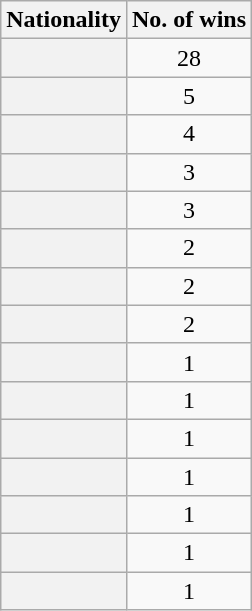<table class="wikitable plainrowheaders">
<tr>
<th scope=col>Nationality</th>
<th scope=col>No. of wins</th>
</tr>
<tr>
<th scope=row></th>
<td align=center>28</td>
</tr>
<tr>
<th scope=row></th>
<td align=center>5</td>
</tr>
<tr>
<th scope=row></th>
<td align=center>4</td>
</tr>
<tr>
<th scope=row></th>
<td align=center>3</td>
</tr>
<tr>
<th scope=row></th>
<td align=center>3</td>
</tr>
<tr>
<th scope=row></th>
<td align=center>2</td>
</tr>
<tr>
<th scope=row></th>
<td align=center>2</td>
</tr>
<tr>
<th scope=row></th>
<td align=center>2</td>
</tr>
<tr>
<th scope=row></th>
<td align=center>1</td>
</tr>
<tr>
<th scope=row></th>
<td align=center>1</td>
</tr>
<tr>
<th scope=row></th>
<td align=center>1</td>
</tr>
<tr>
<th scope=row></th>
<td align=center>1</td>
</tr>
<tr>
<th scope=row></th>
<td align=center>1</td>
</tr>
<tr>
<th scope=row></th>
<td align=center>1</td>
</tr>
<tr>
<th scope=row></th>
<td align=center>1</td>
</tr>
</table>
